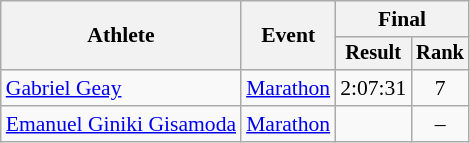<table class=wikitable style=font-size:90%>
<tr>
<th rowspan=2>Athlete</th>
<th rowspan=2>Event</th>
<th colspan=2>Final</th>
</tr>
<tr style=font-size:95%>
<th>Result</th>
<th>Rank</th>
</tr>
<tr align=center>
<td align=left><a href='#'>Gabriel Geay</a></td>
<td align=left><a href='#'>Marathon</a></td>
<td>2:07:31</td>
<td>7</td>
</tr>
<tr align=center>
<td align=left><a href='#'>Emanuel Giniki Gisamoda</a></td>
<td align=left><a href='#'>Marathon</a></td>
<td></td>
<td>–</td>
</tr>
</table>
